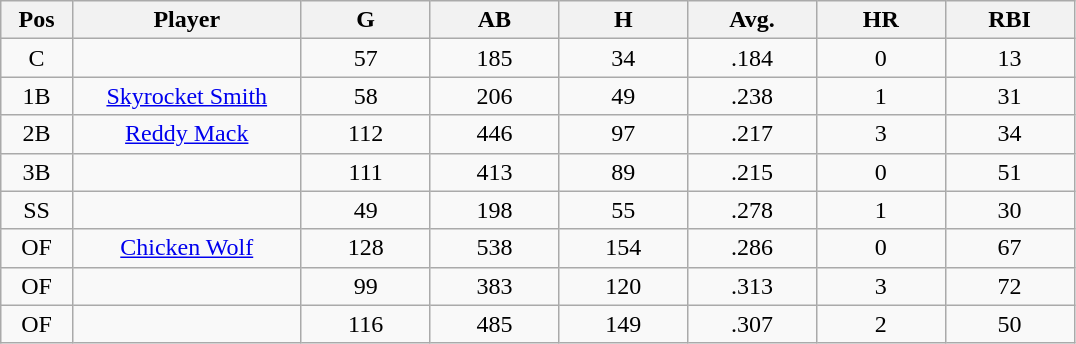<table class="wikitable sortable">
<tr>
<th bgcolor="#DDDDFF" width="5%">Pos</th>
<th bgcolor="#DDDDFF" width="16%">Player</th>
<th bgcolor="#DDDDFF" width="9%">G</th>
<th bgcolor="#DDDDFF" width="9%">AB</th>
<th bgcolor="#DDDDFF" width="9%">H</th>
<th bgcolor="#DDDDFF" width="9%">Avg.</th>
<th bgcolor="#DDDDFF" width="9%">HR</th>
<th bgcolor="#DDDDFF" width="9%">RBI</th>
</tr>
<tr align="center">
<td>C</td>
<td></td>
<td>57</td>
<td>185</td>
<td>34</td>
<td>.184</td>
<td>0</td>
<td>13</td>
</tr>
<tr align="center">
<td>1B</td>
<td><a href='#'>Skyrocket Smith</a></td>
<td>58</td>
<td>206</td>
<td>49</td>
<td>.238</td>
<td>1</td>
<td>31</td>
</tr>
<tr align="center">
<td>2B</td>
<td><a href='#'>Reddy Mack</a></td>
<td>112</td>
<td>446</td>
<td>97</td>
<td>.217</td>
<td>3</td>
<td>34</td>
</tr>
<tr align="center">
<td>3B</td>
<td></td>
<td>111</td>
<td>413</td>
<td>89</td>
<td>.215</td>
<td>0</td>
<td>51</td>
</tr>
<tr align="center">
<td>SS</td>
<td></td>
<td>49</td>
<td>198</td>
<td>55</td>
<td>.278</td>
<td>1</td>
<td>30</td>
</tr>
<tr align="center">
<td>OF</td>
<td><a href='#'>Chicken Wolf</a></td>
<td>128</td>
<td>538</td>
<td>154</td>
<td>.286</td>
<td>0</td>
<td>67</td>
</tr>
<tr align="center">
<td>OF</td>
<td></td>
<td>99</td>
<td>383</td>
<td>120</td>
<td>.313</td>
<td>3</td>
<td>72</td>
</tr>
<tr align="center">
<td>OF</td>
<td></td>
<td>116</td>
<td>485</td>
<td>149</td>
<td>.307</td>
<td>2</td>
<td>50</td>
</tr>
</table>
